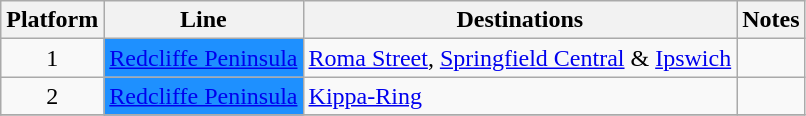<table class="wikitable" style="float: none; margin: 0.5em; ">
<tr>
<th>Platform</th>
<th>Line</th>
<th>Destinations</th>
<th>Notes</th>
</tr>
<tr>
<td style="text-align:center;">1</td>
<td style=background:#1e90ff><a href='#'><span>Redcliffe Peninsula</span></a></td>
<td><a href='#'>Roma Street</a>, <a href='#'>Springfield Central</a> & <a href='#'>Ipswich</a></td>
<td></td>
</tr>
<tr>
<td style="text-align:center;">2</td>
<td style=background:#1e90ff><a href='#'><span>Redcliffe Peninsula</span></a></td>
<td><a href='#'>Kippa-Ring</a></td>
<td></td>
</tr>
<tr>
</tr>
</table>
